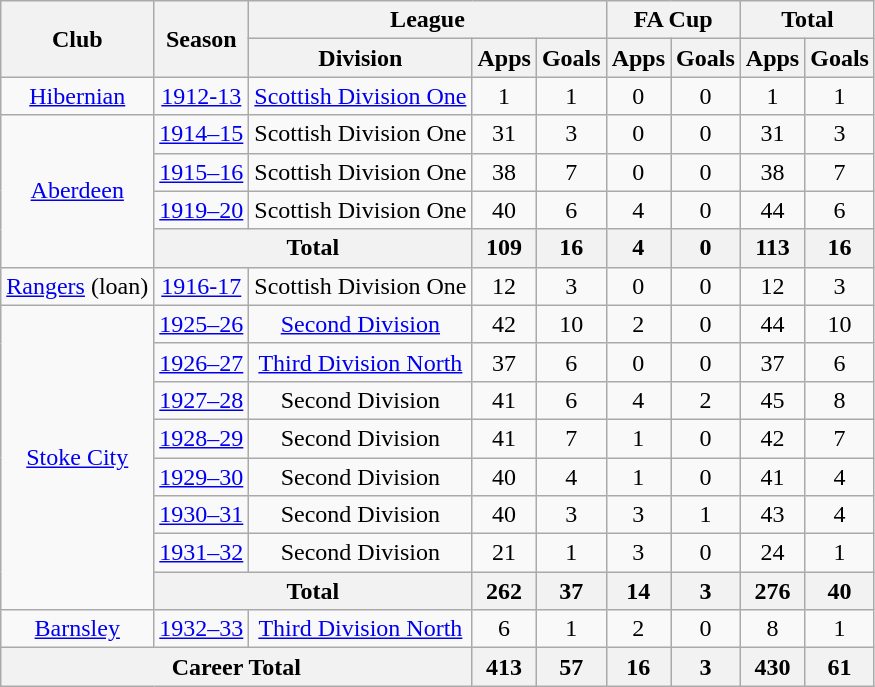<table class="wikitable" style="text-align: center;">
<tr>
<th rowspan="2">Club</th>
<th rowspan="2">Season</th>
<th colspan="3">League</th>
<th colspan="2">FA Cup</th>
<th colspan="2">Total</th>
</tr>
<tr>
<th>Division</th>
<th>Apps</th>
<th>Goals</th>
<th>Apps</th>
<th>Goals</th>
<th>Apps</th>
<th>Goals</th>
</tr>
<tr>
<td><a href='#'>Hibernian</a></td>
<td><a href='#'>1912-13</a></td>
<td><a href='#'>Scottish Division One</a></td>
<td>1</td>
<td>1</td>
<td>0</td>
<td>0</td>
<td>1</td>
<td>1</td>
</tr>
<tr>
<td rowspan="4"><a href='#'>Aberdeen</a></td>
<td><a href='#'>1914–15</a></td>
<td>Scottish Division One</td>
<td>31</td>
<td>3</td>
<td>0</td>
<td>0</td>
<td>31</td>
<td>3</td>
</tr>
<tr>
<td><a href='#'>1915–16</a></td>
<td>Scottish Division One</td>
<td>38</td>
<td>7</td>
<td>0</td>
<td>0</td>
<td>38</td>
<td>7</td>
</tr>
<tr>
<td><a href='#'>1919–20</a></td>
<td>Scottish Division One</td>
<td>40</td>
<td>6</td>
<td>4</td>
<td>0</td>
<td>44</td>
<td>6</td>
</tr>
<tr>
<th colspan="2">Total</th>
<th>109</th>
<th>16</th>
<th>4</th>
<th>0</th>
<th>113</th>
<th>16</th>
</tr>
<tr>
<td><a href='#'>Rangers</a> (loan)</td>
<td><a href='#'>1916-17</a></td>
<td>Scottish Division One</td>
<td>12</td>
<td>3</td>
<td>0</td>
<td>0</td>
<td>12</td>
<td>3</td>
</tr>
<tr>
<td rowspan="8"><a href='#'>Stoke City</a></td>
<td><a href='#'>1925–26</a></td>
<td><a href='#'>Second Division</a></td>
<td>42</td>
<td>10</td>
<td>2</td>
<td>0</td>
<td>44</td>
<td>10</td>
</tr>
<tr>
<td><a href='#'>1926–27</a></td>
<td><a href='#'>Third Division North</a></td>
<td>37</td>
<td>6</td>
<td>0</td>
<td>0</td>
<td>37</td>
<td>6</td>
</tr>
<tr>
<td><a href='#'>1927–28</a></td>
<td>Second Division</td>
<td>41</td>
<td>6</td>
<td>4</td>
<td>2</td>
<td>45</td>
<td>8</td>
</tr>
<tr>
<td><a href='#'>1928–29</a></td>
<td>Second Division</td>
<td>41</td>
<td>7</td>
<td>1</td>
<td>0</td>
<td>42</td>
<td>7</td>
</tr>
<tr>
<td><a href='#'>1929–30</a></td>
<td>Second Division</td>
<td>40</td>
<td>4</td>
<td>1</td>
<td>0</td>
<td>41</td>
<td>4</td>
</tr>
<tr>
<td><a href='#'>1930–31</a></td>
<td>Second Division</td>
<td>40</td>
<td>3</td>
<td>3</td>
<td>1</td>
<td>43</td>
<td>4</td>
</tr>
<tr>
<td><a href='#'>1931–32</a></td>
<td>Second Division</td>
<td>21</td>
<td>1</td>
<td>3</td>
<td>0</td>
<td>24</td>
<td>1</td>
</tr>
<tr>
<th colspan="2">Total</th>
<th>262</th>
<th>37</th>
<th>14</th>
<th>3</th>
<th>276</th>
<th>40</th>
</tr>
<tr>
<td><a href='#'>Barnsley</a></td>
<td><a href='#'>1932–33</a></td>
<td><a href='#'>Third Division North</a></td>
<td>6</td>
<td>1</td>
<td>2</td>
<td>0</td>
<td>8</td>
<td>1</td>
</tr>
<tr>
<th colspan="3">Career Total</th>
<th>413</th>
<th>57</th>
<th>16</th>
<th>3</th>
<th>430</th>
<th>61</th>
</tr>
</table>
